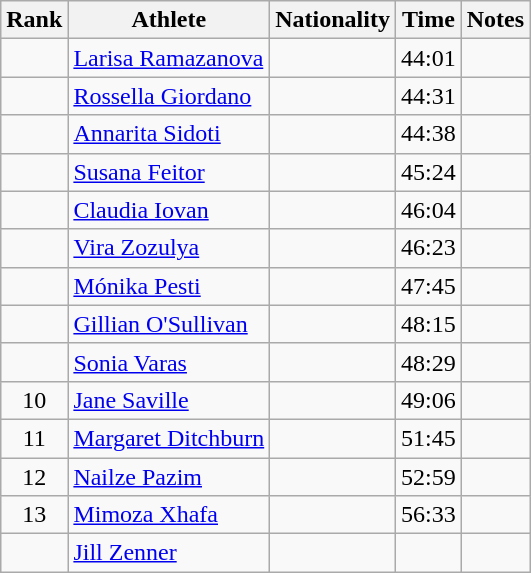<table class="wikitable sortable" style="text-align:center">
<tr>
<th>Rank</th>
<th>Athlete</th>
<th>Nationality</th>
<th>Time</th>
<th>Notes</th>
</tr>
<tr>
<td></td>
<td align=left><a href='#'>Larisa Ramazanova</a></td>
<td align=left></td>
<td>44:01</td>
<td></td>
</tr>
<tr>
<td></td>
<td align=left><a href='#'>Rossella Giordano</a></td>
<td align=left></td>
<td>44:31</td>
<td></td>
</tr>
<tr>
<td></td>
<td align=left><a href='#'>Annarita Sidoti</a></td>
<td align=left></td>
<td>44:38</td>
<td></td>
</tr>
<tr>
<td></td>
<td align=left><a href='#'>Susana Feitor</a></td>
<td align=left></td>
<td>45:24</td>
<td></td>
</tr>
<tr>
<td></td>
<td align=left><a href='#'>Claudia Iovan</a></td>
<td align=left></td>
<td>46:04</td>
<td></td>
</tr>
<tr>
<td></td>
<td align=left><a href='#'>Vira Zozulya</a></td>
<td align=left></td>
<td>46:23</td>
<td></td>
</tr>
<tr>
<td></td>
<td align=left><a href='#'>Mónika Pesti</a></td>
<td align=left></td>
<td>47:45</td>
<td></td>
</tr>
<tr>
<td></td>
<td align=left><a href='#'>Gillian O'Sullivan</a></td>
<td align=left></td>
<td>48:15</td>
<td></td>
</tr>
<tr>
<td></td>
<td align=left><a href='#'>Sonia Varas</a></td>
<td align=left></td>
<td>48:29</td>
<td></td>
</tr>
<tr>
<td>10</td>
<td align=left><a href='#'>Jane Saville</a></td>
<td align=left></td>
<td>49:06</td>
<td></td>
</tr>
<tr>
<td>11</td>
<td align=left><a href='#'>Margaret Ditchburn</a></td>
<td align=left></td>
<td>51:45</td>
<td></td>
</tr>
<tr>
<td>12</td>
<td align=left><a href='#'>Nailze Pazim</a></td>
<td align=left></td>
<td>52:59</td>
<td></td>
</tr>
<tr>
<td>13</td>
<td align=left><a href='#'>Mimoza Xhafa</a></td>
<td align=left></td>
<td>56:33</td>
<td></td>
</tr>
<tr>
<td></td>
<td align=left><a href='#'>Jill Zenner</a></td>
<td align=left></td>
<td></td>
<td></td>
</tr>
</table>
